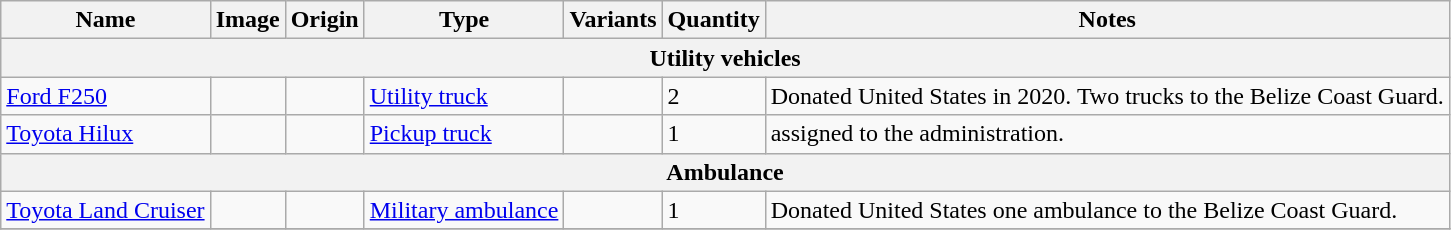<table class="wikitable">
<tr>
<th>Name</th>
<th>Image</th>
<th>Origin</th>
<th>Type</th>
<th>Variants</th>
<th>Quantity</th>
<th>Notes</th>
</tr>
<tr>
<th colspan="7">Utility vehicles</th>
</tr>
<tr>
<td><a href='#'>Ford F250</a></td>
<td></td>
<td></td>
<td><a href='#'>Utility truck</a></td>
<td></td>
<td>2</td>
<td>Donated United States in 2020. Two trucks to the Belize Coast Guard.</td>
</tr>
<tr>
<td><a href='#'>Toyota Hilux</a></td>
<td></td>
<td></td>
<td><a href='#'>Pickup truck</a></td>
<td></td>
<td>1</td>
<td>assigned to the administration.</td>
</tr>
<tr>
<th colspan="7">Ambulance</th>
</tr>
<tr>
<td><a href='#'>Toyota Land Cruiser</a></td>
<td></td>
<td></td>
<td><a href='#'>Military ambulance</a></td>
<td></td>
<td>1</td>
<td>Donated United States one ambulance to the Belize Coast Guard.</td>
</tr>
<tr>
</tr>
</table>
